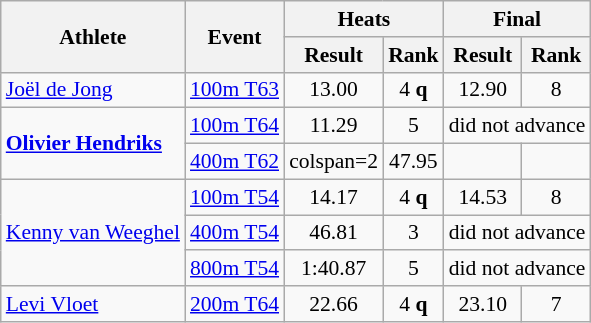<table class=wikitable style="font-size:90%">
<tr>
<th rowspan="2">Athlete</th>
<th rowspan="2">Event</th>
<th colspan="2">Heats</th>
<th colspan="2">Final</th>
</tr>
<tr>
<th>Result</th>
<th>Rank</th>
<th>Result</th>
<th>Rank</th>
</tr>
<tr align=center>
<td align=left><a href='#'>Joël de Jong</a></td>
<td align=left><a href='#'>100m T63</a></td>
<td>13.00</td>
<td>4 <strong>q</strong></td>
<td>12.90</td>
<td>8</td>
</tr>
<tr align=center>
<td align=left rowspan=2><strong><a href='#'>Olivier Hendriks</a></strong></td>
<td align=left><a href='#'>100m T64</a></td>
<td>11.29</td>
<td>5</td>
<td colspan=2>did not advance</td>
</tr>
<tr align=center>
<td align=left><a href='#'>400m T62</a></td>
<td>colspan=2 </td>
<td>47.95</td>
<td></td>
</tr>
<tr align=center>
<td align=left rowspan=3><a href='#'>Kenny van Weeghel</a></td>
<td align=left><a href='#'>100m T54</a></td>
<td>14.17</td>
<td>4 <strong>q</strong></td>
<td>14.53</td>
<td>8</td>
</tr>
<tr align=center>
<td align=left><a href='#'>400m T54</a></td>
<td>46.81</td>
<td>3</td>
<td colspan=2>did not advance</td>
</tr>
<tr align=center>
<td align=left><a href='#'>800m T54</a></td>
<td>1:40.87</td>
<td>5</td>
<td colspan=2>did not advance</td>
</tr>
<tr align=center>
<td align=left><a href='#'>Levi Vloet</a></td>
<td align=left><a href='#'>200m T64</a></td>
<td>22.66</td>
<td>4 <strong>q</strong></td>
<td>23.10</td>
<td>7</td>
</tr>
</table>
